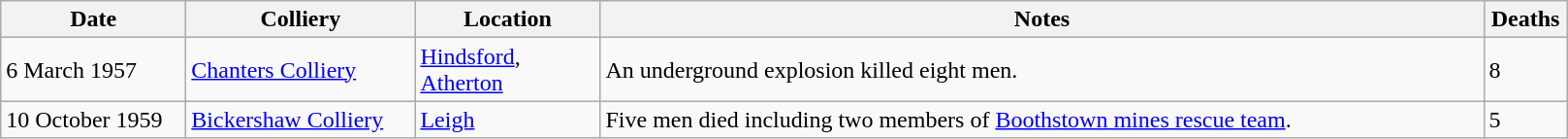<table class="wikitable">
<tr>
<th scope="col"  style="width:120px">Date</th>
<th scope="col"  style="width:150px">Colliery</th>
<th scope="col"  style="width:120px">Location</th>
<th scope="col"  style="width:600px">Notes</th>
<th scope="col"  style="width:50px">Deaths</th>
</tr>
<tr>
<td>6 March 1957</td>
<td><a href='#'>Chanters Colliery</a></td>
<td><a href='#'>Hindsford</a>, <a href='#'>Atherton</a></td>
<td>An underground explosion killed eight men.</td>
<td>8</td>
</tr>
<tr>
<td>10 October 1959</td>
<td><a href='#'>Bickershaw Colliery</a></td>
<td><a href='#'>Leigh</a></td>
<td>Five men died including two members of <a href='#'>Boothstown mines rescue team</a>.</td>
<td>5</td>
</tr>
</table>
